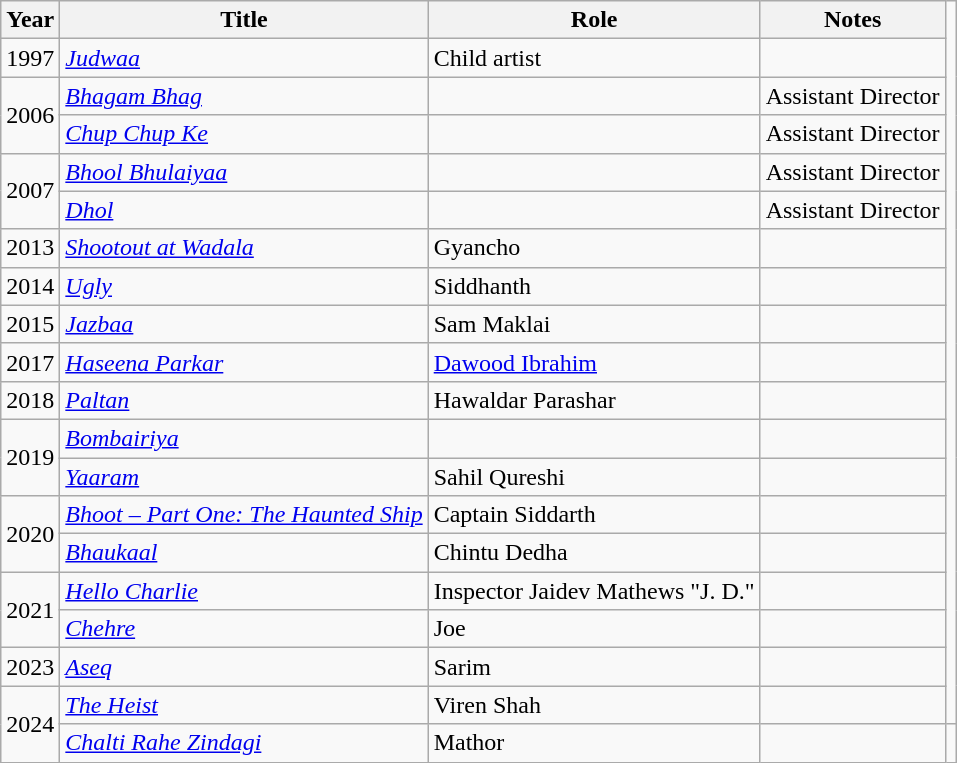<table class="wikitable sortable plainrowheaders">
<tr>
<th scope="col">Year</th>
<th scope="col">Title</th>
<th scope="col">Role</th>
<th>Notes</th>
</tr>
<tr>
<td>1997</td>
<td><em><a href='#'>Judwaa</a></em></td>
<td>Child artist</td>
<td></td>
</tr>
<tr>
<td rowspan="2">2006</td>
<td><em><a href='#'>Bhagam Bhag</a></em></td>
<td></td>
<td>Assistant Director</td>
</tr>
<tr>
<td><em><a href='#'>Chup Chup Ke</a></em></td>
<td></td>
<td>Assistant Director</td>
</tr>
<tr>
<td rowspan="2">2007</td>
<td><em><a href='#'>Bhool Bhulaiyaa</a></em></td>
<td></td>
<td>Assistant Director</td>
</tr>
<tr>
<td><em><a href='#'>Dhol</a></em></td>
<td></td>
<td>Assistant Director</td>
</tr>
<tr>
<td>2013</td>
<td><em><a href='#'>Shootout at Wadala</a></em></td>
<td>Gyancho</td>
<td></td>
</tr>
<tr>
<td>2014</td>
<td><em><a href='#'>Ugly</a></em></td>
<td>Siddhanth</td>
<td></td>
</tr>
<tr>
<td>2015</td>
<td><em><a href='#'>Jazbaa</a></em></td>
<td>Sam Maklai</td>
<td></td>
</tr>
<tr>
<td>2017</td>
<td><em><a href='#'>Haseena Parkar</a></em></td>
<td><a href='#'>Dawood Ibrahim</a></td>
<td></td>
</tr>
<tr>
<td>2018</td>
<td><em><a href='#'>Paltan</a></em></td>
<td>Hawaldar Parashar</td>
<td></td>
</tr>
<tr>
<td rowspan="2">2019</td>
<td><em><a href='#'>Bombairiya</a></em></td>
<td></td>
<td></td>
</tr>
<tr>
<td><em><a href='#'>Yaaram</a></em></td>
<td>Sahil Qureshi</td>
<td></td>
</tr>
<tr>
<td rowspan="2">2020</td>
<td><em><a href='#'>Bhoot – Part One: The Haunted Ship</a></em></td>
<td>Captain Siddarth</td>
<td></td>
</tr>
<tr>
<td><em><a href='#'>Bhaukaal</a></em></td>
<td>Chintu Dedha</td>
<td></td>
</tr>
<tr>
<td rowspan="2">2021</td>
<td><em><a href='#'>Hello Charlie</a></em></td>
<td>Inspector Jaidev Mathews "J. D."</td>
<td></td>
</tr>
<tr>
<td><em><a href='#'>Chehre</a></em></td>
<td>Joe</td>
<td></td>
</tr>
<tr>
<td>2023</td>
<td><em><a href='#'>Aseq</a></em></td>
<td>Sarim</td>
<td></td>
</tr>
<tr>
<td rowspan=2>2024</td>
<td><em><a href='#'>The Heist</a></em></td>
<td>Viren Shah</td>
<td></td>
</tr>
<tr>
<td><em><a href='#'>Chalti Rahe Zindagi</a></em></td>
<td>Mathor</td>
<td></td>
<td></td>
</tr>
</table>
